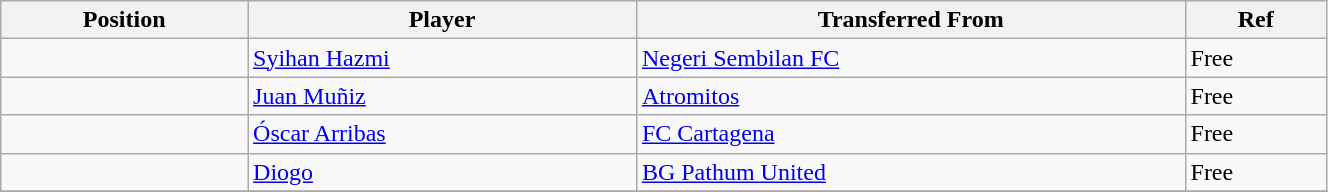<table class="wikitable sortable" style="width:70%; font-size:100%; text-align:left;">
<tr>
<th>Position</th>
<th>Player</th>
<th>Transferred From</th>
<th>Ref</th>
</tr>
<tr>
<td></td>
<td> <a href='#'>Syihan Hazmi</a></td>
<td> <a href='#'>Negeri Sembilan FC</a></td>
<td>Free </td>
</tr>
<tr>
<td></td>
<td> <a href='#'>Juan Muñiz</a></td>
<td> <a href='#'>Atromitos</a></td>
<td>Free </td>
</tr>
<tr>
<td></td>
<td> <a href='#'>Óscar Arribas</a></td>
<td> <a href='#'>FC Cartagena</a></td>
<td>Free </td>
</tr>
<tr>
<td></td>
<td> <a href='#'>Diogo</a></td>
<td> <a href='#'>BG Pathum United</a></td>
<td>Free </td>
</tr>
<tr>
</tr>
</table>
